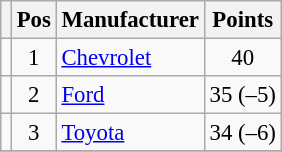<table class="wikitable" style="font-size: 95%;">
<tr>
<th></th>
<th>Pos</th>
<th>Manufacturer</th>
<th>Points</th>
</tr>
<tr>
<td align="left"></td>
<td style="text-align:center;">1</td>
<td><a href='#'>Chevrolet</a></td>
<td style="text-align:center;">40</td>
</tr>
<tr>
<td align="left"></td>
<td style="text-align:center;">2</td>
<td><a href='#'>Ford</a></td>
<td style="text-align:center;">35 (–5)</td>
</tr>
<tr>
<td align="left"></td>
<td style="text-align:center;">3</td>
<td><a href='#'>Toyota</a></td>
<td style="text-align:center;">34 (–6)</td>
</tr>
<tr class="sortbottom">
</tr>
</table>
